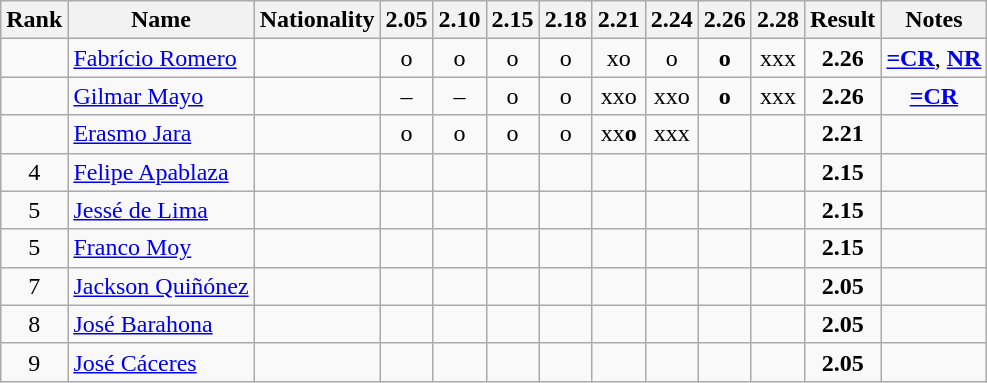<table class="wikitable sortable" style="text-align:center">
<tr>
<th>Rank</th>
<th>Name</th>
<th>Nationality</th>
<th>2.05</th>
<th>2.10</th>
<th>2.15</th>
<th>2.18</th>
<th>2.21</th>
<th>2.24</th>
<th>2.26</th>
<th>2.28</th>
<th>Result</th>
<th>Notes</th>
</tr>
<tr>
<td></td>
<td align=left><a href='#'>Fabrício Romero</a></td>
<td align=left></td>
<td>o</td>
<td>o</td>
<td>o</td>
<td>o</td>
<td>xo</td>
<td>o</td>
<td><strong>o</strong></td>
<td>xxx</td>
<td><strong>2.26</strong></td>
<td><strong><a href='#'>=CR</a></strong>, <strong><a href='#'>NR</a></strong></td>
</tr>
<tr>
<td></td>
<td align=left><a href='#'>Gilmar Mayo</a></td>
<td align=left></td>
<td>–</td>
<td>–</td>
<td>o</td>
<td>o</td>
<td>xxo</td>
<td>xxo</td>
<td><strong>o</strong></td>
<td>xxx</td>
<td><strong>2.26</strong></td>
<td><strong><a href='#'>=CR</a></strong></td>
</tr>
<tr>
<td></td>
<td align=left><a href='#'>Erasmo Jara</a></td>
<td align=left></td>
<td>o</td>
<td>o</td>
<td>o</td>
<td>o</td>
<td>xx<strong>o</strong></td>
<td>xxx</td>
<td></td>
<td></td>
<td><strong>2.21</strong></td>
<td></td>
</tr>
<tr>
<td>4</td>
<td align=left><a href='#'>Felipe Apablaza</a></td>
<td align=left></td>
<td></td>
<td></td>
<td></td>
<td></td>
<td></td>
<td></td>
<td></td>
<td></td>
<td><strong>2.15</strong></td>
<td></td>
</tr>
<tr>
<td>5</td>
<td align=left><a href='#'>Jessé de Lima</a></td>
<td align=left></td>
<td></td>
<td></td>
<td></td>
<td></td>
<td></td>
<td></td>
<td></td>
<td></td>
<td><strong>2.15</strong></td>
<td></td>
</tr>
<tr>
<td>5</td>
<td align=left><a href='#'>Franco Moy</a></td>
<td align=left></td>
<td></td>
<td></td>
<td></td>
<td></td>
<td></td>
<td></td>
<td></td>
<td></td>
<td><strong>2.15</strong></td>
<td></td>
</tr>
<tr>
<td>7</td>
<td align=left><a href='#'>Jackson Quiñónez</a></td>
<td align=left></td>
<td></td>
<td></td>
<td></td>
<td></td>
<td></td>
<td></td>
<td></td>
<td></td>
<td><strong>2.05</strong></td>
<td></td>
</tr>
<tr>
<td>8</td>
<td align=left><a href='#'>José Barahona</a></td>
<td align=left></td>
<td></td>
<td></td>
<td></td>
<td></td>
<td></td>
<td></td>
<td></td>
<td></td>
<td><strong>2.05</strong></td>
<td></td>
</tr>
<tr>
<td>9</td>
<td align=left><a href='#'>José Cáceres</a></td>
<td align=left></td>
<td></td>
<td></td>
<td></td>
<td></td>
<td></td>
<td></td>
<td></td>
<td></td>
<td><strong>2.05</strong></td>
<td></td>
</tr>
</table>
